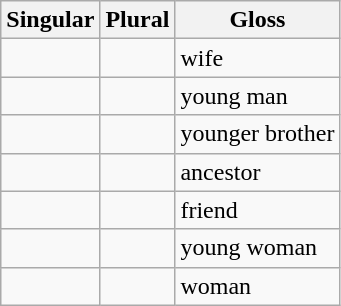<table class="wikitable">
<tr>
<th>Singular</th>
<th>Plural</th>
<th>Gloss</th>
</tr>
<tr>
<td></td>
<td></td>
<td>wife</td>
</tr>
<tr>
<td></td>
<td></td>
<td>young man</td>
</tr>
<tr>
<td></td>
<td></td>
<td>younger brother</td>
</tr>
<tr>
<td></td>
<td></td>
<td>ancestor</td>
</tr>
<tr>
<td></td>
<td></td>
<td>friend</td>
</tr>
<tr>
<td></td>
<td></td>
<td>young woman</td>
</tr>
<tr>
<td></td>
<td></td>
<td>woman</td>
</tr>
</table>
